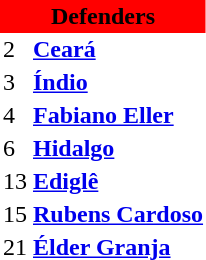<table class="toccolours" border="0" cellpadding="2" cellspacing="0" align="left" style="margin:0.5em;">
<tr>
<th colspan="2" align=center bgcolor="#FF0000"><span>Defenders</span></th>
</tr>
<tr>
<td>2</td>
<td><strong><a href='#'>Ceará</a></strong></td>
</tr>
<tr>
<td>3</td>
<td><strong><a href='#'>Índio</a></strong></td>
</tr>
<tr>
<td>4</td>
<td><strong><a href='#'>Fabiano Eller</a></strong></td>
</tr>
<tr>
<td>6</td>
<td><strong><a href='#'>Hidalgo</a></strong></td>
</tr>
<tr>
<td>13</td>
<td><strong><a href='#'>Ediglê</a></strong></td>
</tr>
<tr>
<td>15</td>
<td><strong><a href='#'>Rubens Cardoso</a></strong></td>
</tr>
<tr>
<td>21</td>
<td><strong><a href='#'>Élder Granja</a></strong></td>
</tr>
<tr>
</tr>
</table>
